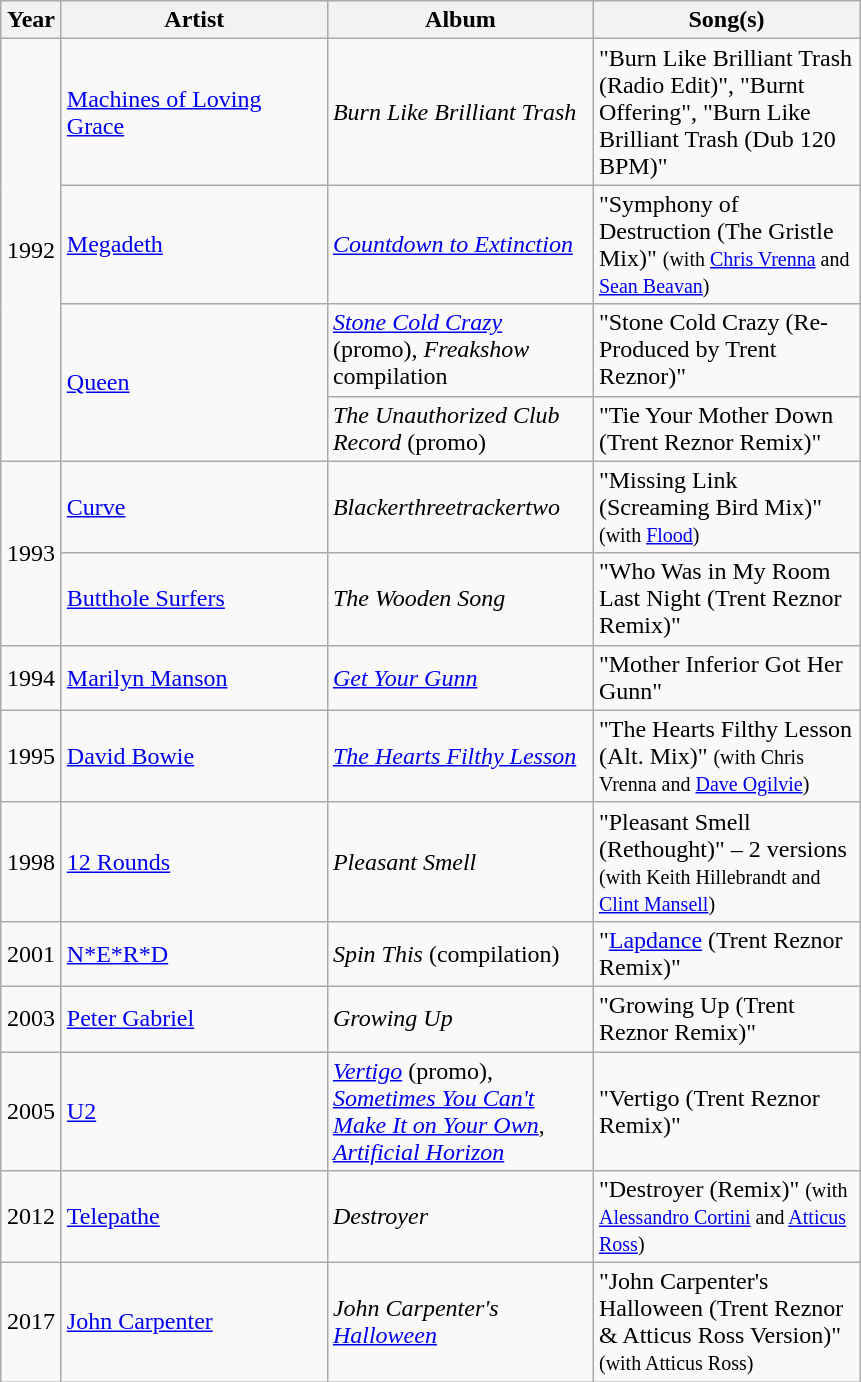<table class="wikitable">
<tr>
<th width="33">Year</th>
<th width="170">Artist</th>
<th width="170">Album</th>
<th width="170">Song(s)</th>
</tr>
<tr>
<td align="center" rowspan="4">1992</td>
<td><a href='#'>Machines of Loving Grace</a></td>
<td><em>Burn Like Brilliant Trash</em></td>
<td>"Burn Like Brilliant Trash (Radio Edit)", "Burnt Offering", "Burn Like Brilliant Trash (Dub 120 BPM)"</td>
</tr>
<tr>
<td><a href='#'>Megadeth</a></td>
<td><em><a href='#'>Countdown to Extinction</a></em></td>
<td>"Symphony of Destruction (The Gristle Mix)" <small>(with <a href='#'>Chris Vrenna</a> and <a href='#'>Sean Beavan</a>)</small></td>
</tr>
<tr>
<td rowspan="2"><a href='#'>Queen</a></td>
<td><em><a href='#'>Stone Cold Crazy</a></em> (promo), <em>Freakshow</em> compilation</td>
<td>"Stone Cold Crazy (Re-Produced by Trent Reznor)"</td>
</tr>
<tr>
<td><em>The Unauthorized Club Record</em> (promo)</td>
<td>"Tie Your Mother Down (Trent Reznor Remix)"</td>
</tr>
<tr>
<td align="center" rowspan="2">1993</td>
<td><a href='#'>Curve</a></td>
<td><em>Blackerthreetrackertwo</em></td>
<td>"Missing Link (Screaming Bird Mix)" <small>(with <a href='#'>Flood</a>)</small></td>
</tr>
<tr>
<td><a href='#'>Butthole Surfers</a></td>
<td><em>The Wooden Song</em></td>
<td>"Who Was in My Room Last Night (Trent Reznor Remix)"</td>
</tr>
<tr>
<td align="center">1994</td>
<td><a href='#'>Marilyn Manson</a></td>
<td><em><a href='#'>Get Your Gunn</a></em></td>
<td>"Mother Inferior Got Her Gunn"</td>
</tr>
<tr>
<td align="center">1995</td>
<td><a href='#'>David Bowie</a></td>
<td><em><a href='#'>The Hearts Filthy Lesson</a></em></td>
<td>"The Hearts Filthy Lesson (Alt. Mix)" <small>(with Chris Vrenna and <a href='#'>Dave Ogilvie</a>)</small></td>
</tr>
<tr>
<td align="center">1998</td>
<td><a href='#'>12 Rounds</a></td>
<td><em>Pleasant Smell</em></td>
<td>"Pleasant Smell (Rethought)" – 2 versions <small>(with Keith Hillebrandt and <a href='#'>Clint Mansell</a>)</small></td>
</tr>
<tr>
<td align="center">2001</td>
<td><a href='#'>N*E*R*D</a></td>
<td><em>Spin This</em> (compilation)</td>
<td>"<a href='#'>Lapdance</a> (Trent Reznor Remix)"</td>
</tr>
<tr>
<td align="center">2003</td>
<td><a href='#'>Peter Gabriel</a></td>
<td><em>Growing Up</em></td>
<td>"Growing Up (Trent Reznor Remix)"</td>
</tr>
<tr>
<td align="center">2005</td>
<td><a href='#'>U2</a></td>
<td><em><a href='#'>Vertigo</a></em> (promo), <em><a href='#'>Sometimes You Can't Make It on Your Own</a></em>, <em><a href='#'>Artificial Horizon</a></em></td>
<td>"Vertigo (Trent Reznor Remix)"</td>
</tr>
<tr>
<td align="center">2012</td>
<td><a href='#'>Telepathe</a></td>
<td><em>Destroyer</em></td>
<td>"Destroyer (Remix)" <small>(with <a href='#'>Alessandro Cortini</a> and <a href='#'>Atticus Ross</a>)</small></td>
</tr>
<tr>
<td align="center">2017</td>
<td><a href='#'>John Carpenter</a></td>
<td><em>John Carpenter's <a href='#'>Halloween</a></em></td>
<td>"John Carpenter's Halloween (Trent Reznor & Atticus Ross Version)" <small>(with Atticus Ross)</small></td>
</tr>
</table>
